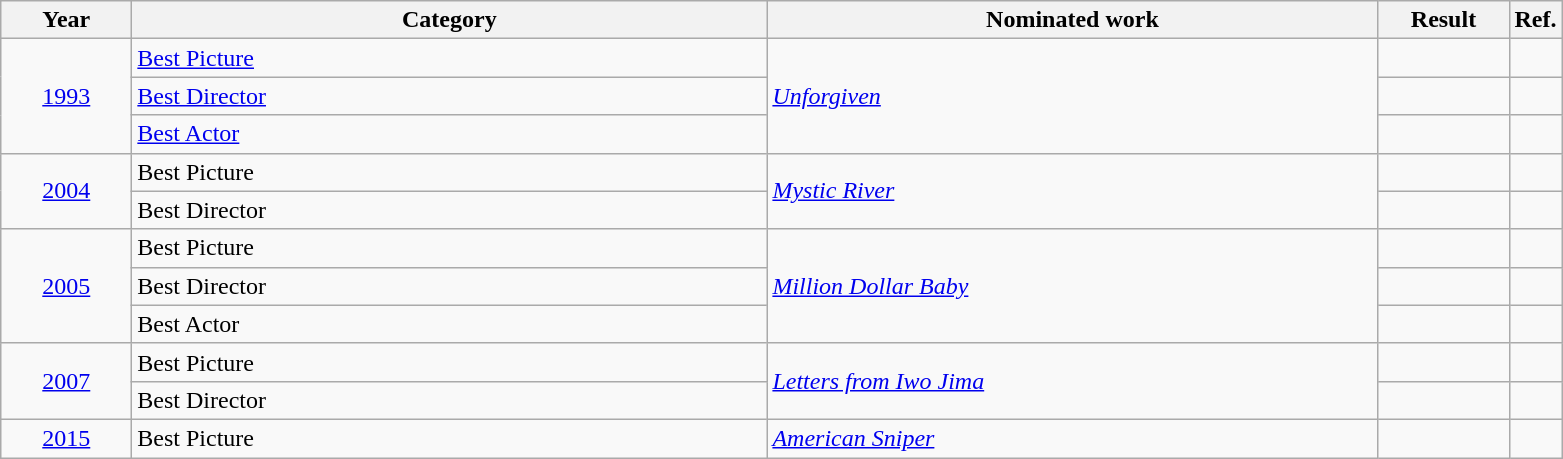<table class=wikitable>
<tr>
<th scope="col" style="width:5em;">Year</th>
<th scope="col" style="width:26em;">Category</th>
<th scope="col" style="width:25em;">Nominated work</th>
<th scope="col" style="width:5em;">Result</th>
<th>Ref.</th>
</tr>
<tr>
<td style="text-align:center;",  rowspan="3"><a href='#'>1993</a></td>
<td><a href='#'>Best Picture</a></td>
<td rowspan="3"><em><a href='#'>Unforgiven</a></em></td>
<td></td>
<td></td>
</tr>
<tr>
<td><a href='#'>Best Director</a></td>
<td></td>
<td></td>
</tr>
<tr>
<td><a href='#'>Best Actor</a></td>
<td></td>
<td></td>
</tr>
<tr>
<td style="text-align:center;", rowspan="2"><a href='#'>2004</a></td>
<td>Best Picture</td>
<td rowspan="2"><em><a href='#'>Mystic River</a></em></td>
<td></td>
<td></td>
</tr>
<tr>
<td>Best Director</td>
<td></td>
<td></td>
</tr>
<tr>
<td style="text-align:center;", rowspan="3"><a href='#'>2005</a></td>
<td>Best Picture</td>
<td rowspan="3"><em><a href='#'>Million Dollar Baby</a></em></td>
<td></td>
<td></td>
</tr>
<tr>
<td>Best Director</td>
<td></td>
<td></td>
</tr>
<tr>
<td>Best Actor</td>
<td></td>
<td></td>
</tr>
<tr>
<td style="text-align:center;", rowspan="2"><a href='#'>2007</a></td>
<td>Best Picture</td>
<td rowspan="2"><em><a href='#'>Letters from Iwo Jima</a></em></td>
<td></td>
<td></td>
</tr>
<tr>
<td>Best Director</td>
<td></td>
<td></td>
</tr>
<tr>
<td style="text-align:center;"><a href='#'>2015</a></td>
<td>Best Picture</td>
<td><em><a href='#'>American Sniper</a></em></td>
<td></td>
<td></td>
</tr>
</table>
